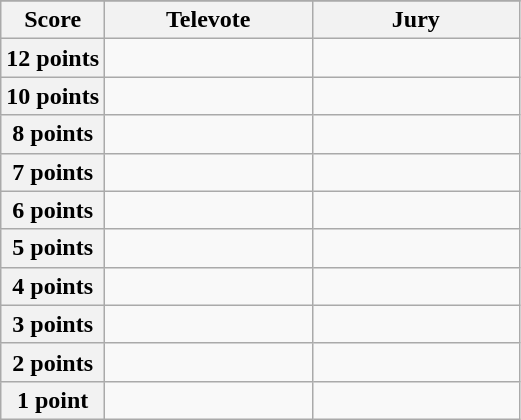<table class="wikitable">
<tr>
</tr>
<tr>
<th scope="col" width="20%">Score</th>
<th scope="col" width="40%">Televote</th>
<th scope="col" width="40%">Jury</th>
</tr>
<tr>
<th scope="row">12 points</th>
<td></td>
<td></td>
</tr>
<tr>
<th scope="row">10 points</th>
<td></td>
<td></td>
</tr>
<tr>
<th scope="row">8 points</th>
<td></td>
<td></td>
</tr>
<tr>
<th scope="row">7 points</th>
<td></td>
<td></td>
</tr>
<tr>
<th scope="row">6 points</th>
<td></td>
<td></td>
</tr>
<tr>
<th scope="row">5 points</th>
<td></td>
<td></td>
</tr>
<tr>
<th scope="row">4 points</th>
<td></td>
<td></td>
</tr>
<tr>
<th scope="row">3 points</th>
<td></td>
<td></td>
</tr>
<tr>
<th scope="row">2 points</th>
<td></td>
<td></td>
</tr>
<tr>
<th scope="row">1 point</th>
<td></td>
<td></td>
</tr>
</table>
